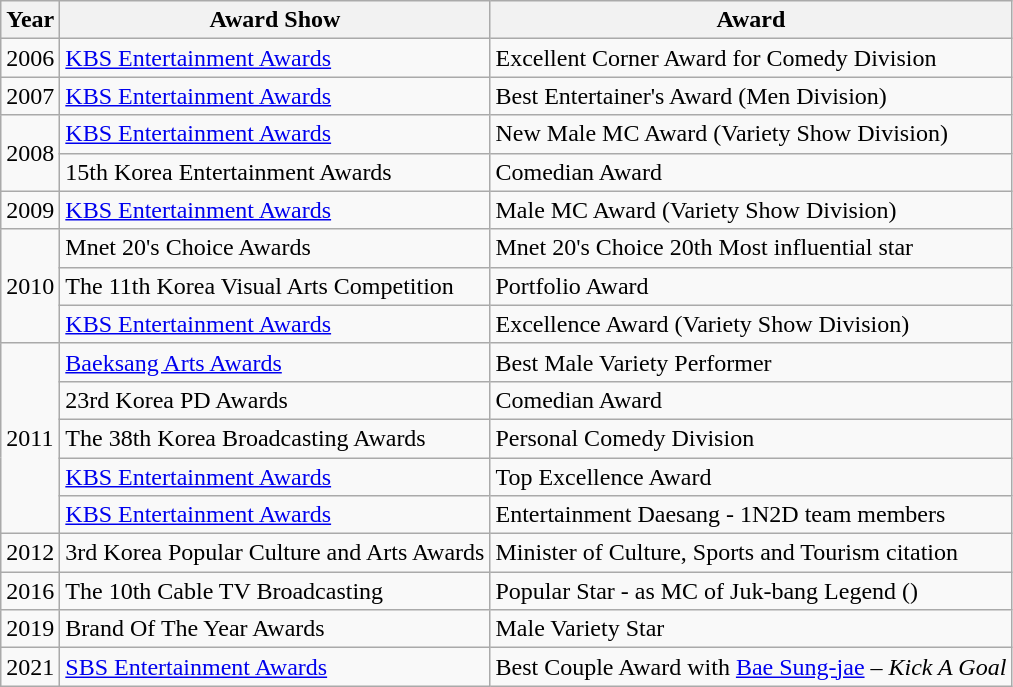<table class="wikitable">
<tr>
<th>Year</th>
<th>Award Show</th>
<th>Award</th>
</tr>
<tr>
<td>2006</td>
<td><a href='#'>KBS Entertainment Awards</a></td>
<td>Excellent Corner Award for Comedy Division</td>
</tr>
<tr>
<td>2007</td>
<td><a href='#'>KBS Entertainment Awards</a></td>
<td>Best Entertainer's Award (Men Division)</td>
</tr>
<tr>
<td rowspan="2">2008</td>
<td><a href='#'>KBS Entertainment Awards</a></td>
<td>New Male MC Award (Variety Show Division)</td>
</tr>
<tr>
<td>15th Korea Entertainment Awards</td>
<td>Comedian Award</td>
</tr>
<tr>
<td>2009</td>
<td><a href='#'>KBS Entertainment Awards</a></td>
<td>Male MC Award (Variety Show Division)</td>
</tr>
<tr>
<td rowspan="3">2010</td>
<td>Mnet 20's Choice Awards</td>
<td>Mnet 20's Choice 20th Most influential star</td>
</tr>
<tr>
<td>The 11th Korea Visual Arts Competition</td>
<td>Portfolio Award</td>
</tr>
<tr>
<td><a href='#'>KBS Entertainment Awards</a></td>
<td>Excellence Award (Variety Show Division)</td>
</tr>
<tr>
<td rowspan="5">2011</td>
<td><a href='#'>Baeksang Arts Awards</a></td>
<td>Best Male Variety Performer</td>
</tr>
<tr>
<td>23rd Korea PD Awards</td>
<td>Comedian Award</td>
</tr>
<tr>
<td>The 38th Korea Broadcasting Awards</td>
<td>Personal Comedy Division</td>
</tr>
<tr>
<td><a href='#'>KBS Entertainment Awards</a></td>
<td>Top Excellence Award</td>
</tr>
<tr>
<td><a href='#'>KBS Entertainment Awards</a></td>
<td>Entertainment Daesang - 1N2D team members</td>
</tr>
<tr>
<td>2012</td>
<td>3rd Korea Popular Culture and Arts Awards</td>
<td>Minister of Culture, Sports and Tourism citation</td>
</tr>
<tr>
<td>2016</td>
<td>The 10th Cable TV Broadcasting</td>
<td>Popular Star - as MC of Juk-bang Legend ()</td>
</tr>
<tr>
<td>2019</td>
<td>Brand Of The Year Awards</td>
<td>Male Variety Star</td>
</tr>
<tr>
<td>2021</td>
<td><a href='#'>SBS Entertainment Awards</a></td>
<td>Best Couple Award with <a href='#'>Bae Sung-jae</a> – <em>Kick A Goal</em></td>
</tr>
</table>
